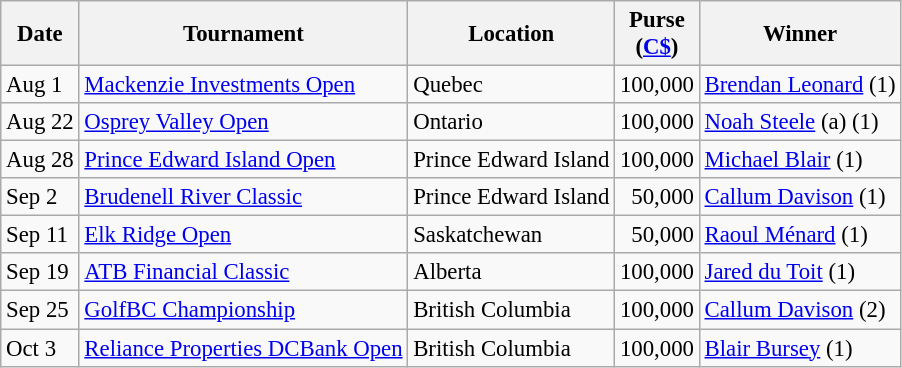<table class="wikitable" style="font-size:95%">
<tr>
<th>Date</th>
<th>Tournament</th>
<th>Location</th>
<th>Purse<br>(<a href='#'>C$</a>)</th>
<th>Winner</th>
</tr>
<tr>
<td>Aug 1</td>
<td><a href='#'>Mackenzie Investments Open</a></td>
<td>Quebec</td>
<td align=right>100,000</td>
<td> <a href='#'>Brendan Leonard</a> (1)</td>
</tr>
<tr>
<td>Aug 22</td>
<td><a href='#'>Osprey Valley Open</a></td>
<td>Ontario</td>
<td align=right>100,000</td>
<td> <a href='#'>Noah Steele</a> (a) (1)</td>
</tr>
<tr>
<td>Aug 28</td>
<td><a href='#'>Prince Edward Island Open</a></td>
<td>Prince Edward Island</td>
<td align=right>100,000</td>
<td> <a href='#'>Michael Blair</a> (1)</td>
</tr>
<tr>
<td>Sep 2</td>
<td><a href='#'>Brudenell River Classic</a></td>
<td>Prince Edward Island</td>
<td align=right>50,000</td>
<td> <a href='#'>Callum Davison</a> (1)</td>
</tr>
<tr>
<td>Sep 11</td>
<td><a href='#'>Elk Ridge Open</a></td>
<td>Saskatchewan</td>
<td align=right>50,000</td>
<td> <a href='#'>Raoul Ménard</a> (1)</td>
</tr>
<tr>
<td>Sep 19</td>
<td><a href='#'>ATB Financial Classic</a></td>
<td>Alberta</td>
<td align=right>100,000</td>
<td> <a href='#'>Jared du Toit</a> (1)</td>
</tr>
<tr>
<td>Sep 25</td>
<td><a href='#'>GolfBC Championship</a></td>
<td>British Columbia</td>
<td align=right>100,000</td>
<td> <a href='#'>Callum Davison</a> (2)</td>
</tr>
<tr>
<td>Oct 3</td>
<td><a href='#'>Reliance Properties DCBank Open</a></td>
<td>British Columbia</td>
<td align=right>100,000</td>
<td> <a href='#'>Blair Bursey</a> (1)</td>
</tr>
</table>
